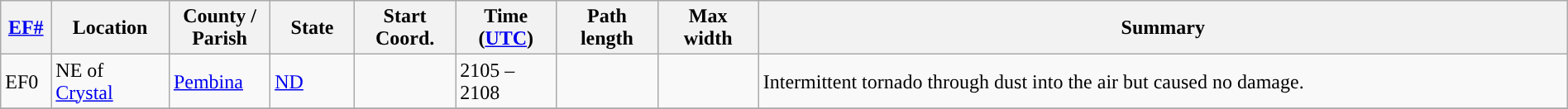<table class="wikitable sortable" style="width:100%;">
<tr>
<th scope="col" width="3%" align="center"><a href='#'>EF#</a></th>
<th scope="col" width="7%" align="center" class="unsortable">Location</th>
<th scope="col" width="6%" align="center" class="unsortable">County / Parish</th>
<th scope="col" width="5%" align="center">State</th>
<th scope="col" width="6%" align="center">Start Coord.</th>
<th scope="col" width="6%" align="center">Time (<a href='#'>UTC</a>)</th>
<th scope="col" width="6%" align="center">Path length</th>
<th scope="col" width="6%" align="center">Max width</th>
<th scope="col" width="48%" class="unsortable" align="center">Summary</th>
</tr>
<tr>
<td>EF0</td>
<td>NE of <a href='#'>Crystal</a></td>
<td><a href='#'>Pembina</a></td>
<td><a href='#'>ND</a></td>
<td></td>
<td>2105 – 2108</td>
<td></td>
<td></td>
<td>Intermittent tornado through dust into the air but caused no damage.</td>
</tr>
<tr>
</tr>
</table>
